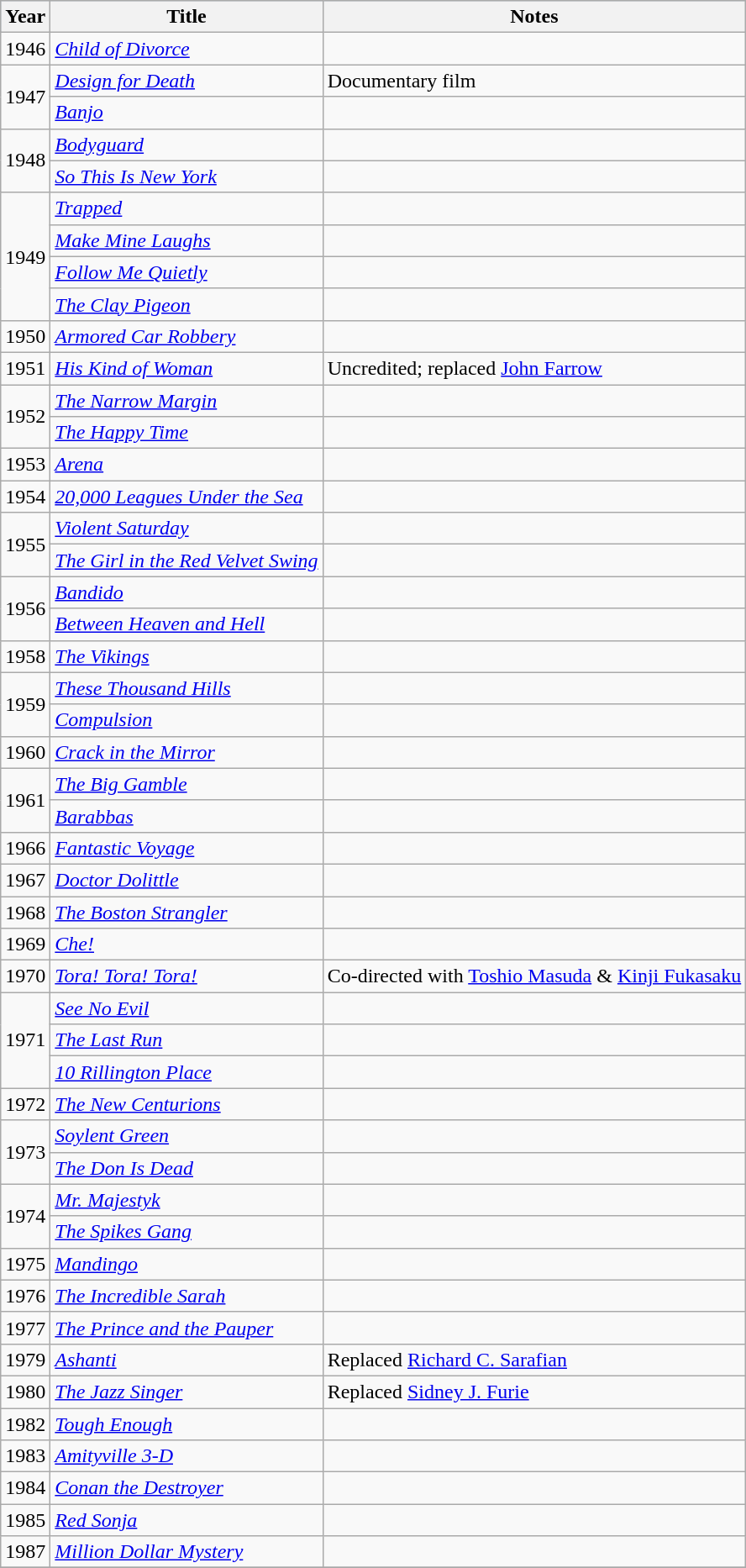<table class="wikitable sortable">
<tr style="background:#b0c4de; text-align:center;">
<th>Year</th>
<th>Title</th>
<th>Notes</th>
</tr>
<tr>
<td>1946</td>
<td><em><a href='#'>Child of Divorce</a></em></td>
<td></td>
</tr>
<tr>
<td rowspan="2">1947</td>
<td><em><a href='#'>Design for Death</a></em></td>
<td>Documentary film</td>
</tr>
<tr>
<td><em><a href='#'>Banjo</a></em></td>
<td></td>
</tr>
<tr>
<td rowspan="2">1948</td>
<td><em><a href='#'>Bodyguard</a></em></td>
<td></td>
</tr>
<tr>
<td><em><a href='#'>So This Is New York</a></em></td>
<td></td>
</tr>
<tr>
<td rowspan="4">1949</td>
<td><em><a href='#'>Trapped</a></em></td>
<td></td>
</tr>
<tr>
<td><em><a href='#'>Make Mine Laughs</a></em></td>
<td></td>
</tr>
<tr>
<td><em><a href='#'>Follow Me Quietly</a></em></td>
<td></td>
</tr>
<tr>
<td><em><a href='#'>The Clay Pigeon</a></em></td>
<td></td>
</tr>
<tr>
<td>1950</td>
<td><em><a href='#'>Armored Car Robbery</a></em></td>
<td></td>
</tr>
<tr>
<td>1951</td>
<td><em><a href='#'>His Kind of Woman</a></em></td>
<td>Uncredited; replaced <a href='#'>John Farrow</a></td>
</tr>
<tr>
<td rowspan="2">1952</td>
<td><em><a href='#'>The Narrow Margin</a></em></td>
<td></td>
</tr>
<tr>
<td><em><a href='#'>The Happy Time</a></em></td>
<td></td>
</tr>
<tr>
<td>1953</td>
<td><em><a href='#'>Arena</a></em></td>
<td></td>
</tr>
<tr>
<td>1954</td>
<td><em><a href='#'>20,000 Leagues Under the Sea</a></em></td>
<td></td>
</tr>
<tr>
<td rowspan="2">1955</td>
<td><em><a href='#'>Violent Saturday</a></em></td>
<td></td>
</tr>
<tr>
<td><em><a href='#'>The Girl in the Red Velvet Swing</a></em></td>
<td></td>
</tr>
<tr>
<td rowspan="2">1956</td>
<td><em><a href='#'>Bandido</a></em></td>
<td></td>
</tr>
<tr>
<td><em><a href='#'>Between Heaven and Hell</a></em></td>
<td></td>
</tr>
<tr>
<td>1958</td>
<td><em><a href='#'>The Vikings</a></em></td>
<td></td>
</tr>
<tr>
<td rowspan="2">1959</td>
<td><em><a href='#'>These Thousand Hills</a></em></td>
<td></td>
</tr>
<tr>
<td><em><a href='#'>Compulsion</a></em></td>
<td></td>
</tr>
<tr>
<td>1960</td>
<td><em><a href='#'>Crack in the Mirror</a></em></td>
<td></td>
</tr>
<tr>
<td rowspan="2">1961</td>
<td><em><a href='#'>The Big Gamble</a></em></td>
<td></td>
</tr>
<tr>
<td><em><a href='#'>Barabbas</a></em></td>
<td></td>
</tr>
<tr>
<td>1966</td>
<td><em><a href='#'>Fantastic Voyage</a></em></td>
<td></td>
</tr>
<tr>
<td>1967</td>
<td><em><a href='#'>Doctor Dolittle</a></em></td>
<td></td>
</tr>
<tr>
<td>1968</td>
<td><em><a href='#'>The Boston Strangler</a></em></td>
<td></td>
</tr>
<tr>
<td>1969</td>
<td><em><a href='#'>Che!</a></em></td>
<td></td>
</tr>
<tr>
<td>1970</td>
<td><em><a href='#'>Tora! Tora! Tora!</a></em></td>
<td>Co-directed with <a href='#'>Toshio Masuda</a> & <a href='#'>Kinji Fukasaku</a></td>
</tr>
<tr>
<td rowspan="3">1971</td>
<td><em><a href='#'>See No Evil</a></em></td>
<td></td>
</tr>
<tr>
<td><em><a href='#'>The Last Run</a></em></td>
<td></td>
</tr>
<tr>
<td><em><a href='#'>10 Rillington Place</a></em></td>
<td></td>
</tr>
<tr>
<td>1972</td>
<td><em><a href='#'>The New Centurions</a></em></td>
<td></td>
</tr>
<tr>
<td rowspan="2">1973</td>
<td><em><a href='#'>Soylent Green</a></em></td>
<td></td>
</tr>
<tr>
<td><em><a href='#'>The Don Is Dead</a></em></td>
<td></td>
</tr>
<tr>
<td rowspan="2">1974</td>
<td><em><a href='#'>Mr. Majestyk</a></em></td>
<td></td>
</tr>
<tr>
<td><em><a href='#'>The Spikes Gang</a></em></td>
<td></td>
</tr>
<tr>
<td>1975</td>
<td><em><a href='#'>Mandingo</a></em></td>
<td></td>
</tr>
<tr>
<td>1976</td>
<td><em><a href='#'>The Incredible Sarah</a></em></td>
<td></td>
</tr>
<tr>
<td>1977</td>
<td><em><a href='#'>The Prince and the Pauper</a></em></td>
<td></td>
</tr>
<tr>
<td>1979</td>
<td><em><a href='#'>Ashanti</a></em></td>
<td>Replaced <a href='#'>Richard C. Sarafian</a></td>
</tr>
<tr>
<td>1980</td>
<td><em><a href='#'>The Jazz Singer</a></em></td>
<td>Replaced <a href='#'>Sidney J. Furie</a></td>
</tr>
<tr>
<td>1982</td>
<td><em><a href='#'>Tough Enough</a></em></td>
<td></td>
</tr>
<tr>
<td>1983</td>
<td><em><a href='#'>Amityville 3-D</a></em></td>
<td></td>
</tr>
<tr>
<td>1984</td>
<td><em><a href='#'>Conan the Destroyer</a></em></td>
<td></td>
</tr>
<tr>
<td>1985</td>
<td><em><a href='#'>Red Sonja</a></em></td>
<td></td>
</tr>
<tr>
<td>1987</td>
<td><em><a href='#'>Million Dollar Mystery</a></em></td>
<td></td>
</tr>
<tr>
</tr>
</table>
